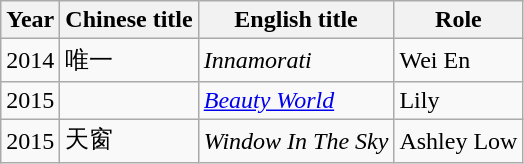<table class="wikitable sortable">
<tr>
<th>Year</th>
<th>Chinese title</th>
<th>English title</th>
<th>Role</th>
</tr>
<tr>
<td>2014</td>
<td>唯一</td>
<td><em>Innamorati</em></td>
<td>Wei En</td>
</tr>
<tr>
<td>2015</td>
<td></td>
<td><em><a href='#'>Beauty World</a></em></td>
<td>Lily</td>
</tr>
<tr>
<td>2015</td>
<td>天窗</td>
<td><em>Window In The Sky</em></td>
<td>Ashley Low</td>
</tr>
</table>
